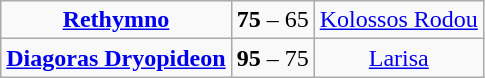<table class="wikitable" style="text-align: center; font-size:100%">
<tr>
<td><strong><a href='#'>Rethymno</a></strong></td>
<td><strong>75</strong> – 65</td>
<td><a href='#'>Kolossos Rodou</a></td>
</tr>
<tr>
<td><strong><a href='#'>Diagoras Dryopideon</a></strong></td>
<td><strong>95</strong> – 75</td>
<td><a href='#'>Larisa</a></td>
</tr>
</table>
